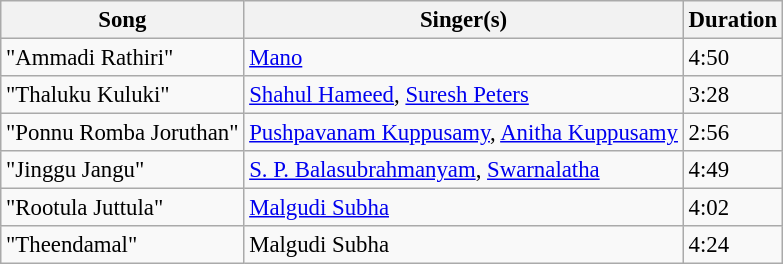<table class="wikitable" style="font-size:95%;">
<tr>
<th>Song</th>
<th>Singer(s)</th>
<th>Duration</th>
</tr>
<tr>
<td>"Ammadi Rathiri"</td>
<td><a href='#'>Mano</a></td>
<td>4:50</td>
</tr>
<tr>
<td>"Thaluku Kuluki"</td>
<td><a href='#'>Shahul Hameed</a>, <a href='#'>Suresh Peters</a></td>
<td>3:28</td>
</tr>
<tr>
<td>"Ponnu Romba Joruthan"</td>
<td><a href='#'>Pushpavanam Kuppusamy</a>, <a href='#'>Anitha Kuppusamy</a></td>
<td>2:56</td>
</tr>
<tr>
<td>"Jinggu Jangu"</td>
<td><a href='#'>S. P. Balasubrahmanyam</a>, <a href='#'>Swarnalatha</a></td>
<td>4:49</td>
</tr>
<tr>
<td>"Rootula Juttula"</td>
<td><a href='#'>Malgudi Subha</a></td>
<td>4:02</td>
</tr>
<tr>
<td>"Theendamal"</td>
<td>Malgudi Subha</td>
<td>4:24</td>
</tr>
</table>
